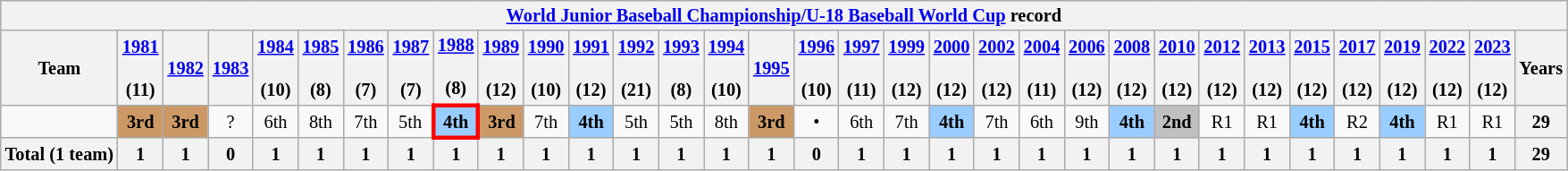<table class="wikitable" style="text-align:center; font-size:85%;">
<tr>
<th colspan=33><a href='#'>World Junior Baseball Championship/U-18 Baseball World Cup</a> record</th>
</tr>
<tr>
<th>Team</th>
<th><a href='#'>1981</a><br><br>(11)</th>
<th><a href='#'>1982</a><br></th>
<th><a href='#'>1983</a><br></th>
<th><a href='#'>1984</a><br><br>(10)</th>
<th><a href='#'>1985</a><br><br>(8)</th>
<th><a href='#'>1986</a><br><br>(7)</th>
<th><a href='#'>1987</a><br><br>(7)</th>
<th><a href='#'>1988</a><br><br>(8)</th>
<th><a href='#'>1989</a><br><br>(12)</th>
<th><a href='#'>1990</a><br><br>(10)</th>
<th><a href='#'>1991</a><br><br>(12)</th>
<th><a href='#'>1992</a><br><br>(21)</th>
<th><a href='#'>1993</a><br><br>(8)</th>
<th><a href='#'>1994</a><br><br>(10)</th>
<th><a href='#'>1995</a><br></th>
<th><a href='#'>1996</a><br><br>(10)</th>
<th><a href='#'>1997</a><br><br>(11)</th>
<th><a href='#'>1999</a><br><br>(12)</th>
<th><a href='#'>2000</a><br><br>(12)</th>
<th><a href='#'>2002</a><br><br>(12)</th>
<th><a href='#'>2004</a><br><br>(11)</th>
<th><a href='#'>2006</a><br><br>(12)</th>
<th><a href='#'>2008</a><br><br>(12)</th>
<th><a href='#'>2010</a><br><br>(12)</th>
<th><a href='#'>2012</a><br><br>(12)</th>
<th><a href='#'>2013</a><br><br>(12)</th>
<th><a href='#'>2015</a><br><br>(12)</th>
<th><a href='#'>2017</a><br><br>(12)</th>
<th><a href='#'>2019</a><br><br>(12)</th>
<th><a href='#'>2022</a><br><br>(12)</th>
<th><a href='#'>2023</a><br><br>(12)</th>
<th>Years</th>
</tr>
<tr>
<td align=left></td>
<td style="background:#c96;"><strong>3rd</strong></td>
<td style="background:#c96;"><strong>3rd</strong></td>
<td>?</td>
<td>6th</td>
<td>8th</td>
<td>7th</td>
<td>5th</td>
<td style="background:#9acdff; border: 3px solid red"><strong>4th</strong></td>
<td style="background:#c96;"><strong>3rd</strong></td>
<td>7th</td>
<td style="background:#9acdff"><strong>4th</strong></td>
<td>5th</td>
<td>5th</td>
<td>8th</td>
<td style="background:#c96;"><strong>3rd</strong></td>
<td>•</td>
<td>6th</td>
<td>7th</td>
<td style="background:#9acdff"><strong>4th</strong></td>
<td>7th</td>
<td>6th</td>
<td>9th</td>
<td style="background:#9acdff"><strong>4th</strong></td>
<td style="background:Silver;"><strong>2nd</strong></td>
<td>R1<br></td>
<td>R1<br></td>
<td style="background:#9acdff"><strong>4th</strong></td>
<td>R2<br></td>
<td style="background:#9acdff"><strong>4th</strong></td>
<td>R1<br></td>
<td>R1<br></td>
<th>29</th>
</tr>
<tr>
<th>Total (1 team)</th>
<th>1</th>
<th>1</th>
<th>0</th>
<th>1</th>
<th>1</th>
<th>1</th>
<th>1</th>
<th>1</th>
<th>1</th>
<th>1</th>
<th>1</th>
<th>1</th>
<th>1</th>
<th>1</th>
<th>1</th>
<th>0</th>
<th>1</th>
<th>1</th>
<th>1</th>
<th>1</th>
<th>1</th>
<th>1</th>
<th>1</th>
<th>1</th>
<th>1</th>
<th>1</th>
<th>1</th>
<th>1</th>
<th>1</th>
<th>1</th>
<th>1</th>
<th>29</th>
</tr>
</table>
